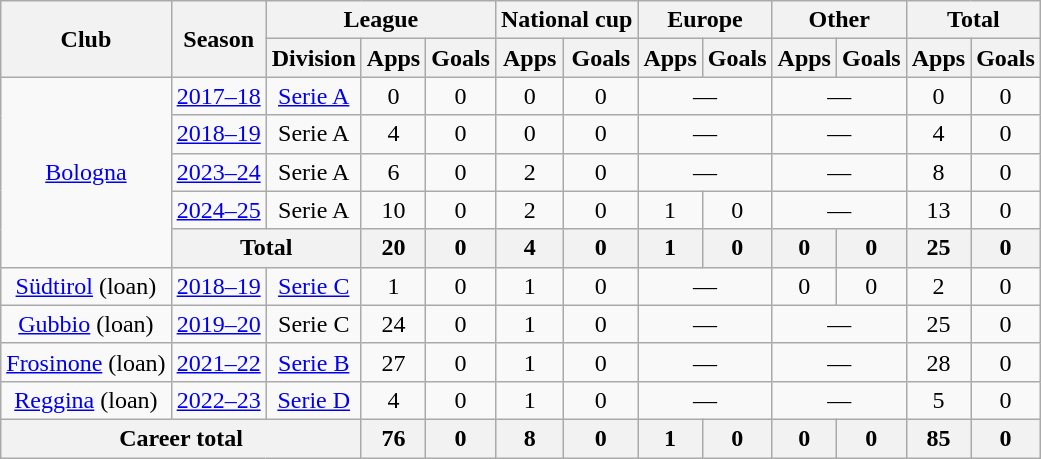<table class="wikitable" style="text-align:center">
<tr>
<th rowspan="2">Club</th>
<th rowspan="2">Season</th>
<th colspan="3">League</th>
<th colspan="2">National cup</th>
<th colspan="2">Europe</th>
<th colspan="2">Other</th>
<th colspan="2">Total</th>
</tr>
<tr>
<th>Division</th>
<th>Apps</th>
<th>Goals</th>
<th>Apps</th>
<th>Goals</th>
<th>Apps</th>
<th>Goals</th>
<th>Apps</th>
<th>Goals</th>
<th>Apps</th>
<th>Goals</th>
</tr>
<tr>
<td rowspan="5"><a href='#'>Bologna</a></td>
<td><a href='#'>2017–18</a></td>
<td><a href='#'>Serie A</a></td>
<td>0</td>
<td>0</td>
<td>0</td>
<td>0</td>
<td colspan="2">—</td>
<td colspan="2">—</td>
<td>0</td>
<td>0</td>
</tr>
<tr>
<td><a href='#'>2018–19</a></td>
<td>Serie A</td>
<td>4</td>
<td>0</td>
<td>0</td>
<td>0</td>
<td colspan="2">—</td>
<td colspan="2">—</td>
<td>4</td>
<td>0</td>
</tr>
<tr>
<td><a href='#'>2023–24</a></td>
<td>Serie A</td>
<td>6</td>
<td>0</td>
<td>2</td>
<td>0</td>
<td colspan="2">—</td>
<td colspan="2">—</td>
<td>8</td>
<td>0</td>
</tr>
<tr>
<td><a href='#'>2024–25</a></td>
<td>Serie A</td>
<td>10</td>
<td>0</td>
<td>2</td>
<td>0</td>
<td>1</td>
<td>0</td>
<td colspan="2">—</td>
<td>13</td>
<td>0</td>
</tr>
<tr>
<th colspan="2">Total</th>
<th>20</th>
<th>0</th>
<th>4</th>
<th>0</th>
<th>1</th>
<th>0</th>
<th>0</th>
<th>0</th>
<th>25</th>
<th>0</th>
</tr>
<tr>
<td><a href='#'>Südtirol</a> (loan)</td>
<td><a href='#'>2018–19</a></td>
<td><a href='#'>Serie C</a></td>
<td>1</td>
<td>0</td>
<td>1</td>
<td>0</td>
<td colspan="2">—</td>
<td>0</td>
<td>0</td>
<td>2</td>
<td>0</td>
</tr>
<tr>
<td><a href='#'>Gubbio</a> (loan)</td>
<td><a href='#'>2019–20</a></td>
<td>Serie C</td>
<td>24</td>
<td>0</td>
<td>1</td>
<td>0</td>
<td colspan="2">—</td>
<td colspan="2">—</td>
<td>25</td>
<td>0</td>
</tr>
<tr>
<td><a href='#'>Frosinone</a> (loan)</td>
<td><a href='#'>2021–22</a></td>
<td><a href='#'>Serie B</a></td>
<td>27</td>
<td>0</td>
<td>1</td>
<td>0</td>
<td colspan="2">—</td>
<td colspan="2">—</td>
<td>28</td>
<td>0</td>
</tr>
<tr>
<td><a href='#'>Reggina</a> (loan)</td>
<td><a href='#'>2022–23</a></td>
<td><a href='#'>Serie D</a></td>
<td>4</td>
<td>0</td>
<td>1</td>
<td>0</td>
<td colspan="2">—</td>
<td colspan="2">—</td>
<td>5</td>
<td>0</td>
</tr>
<tr>
<th colspan="3">Career total</th>
<th>76</th>
<th>0</th>
<th>8</th>
<th>0</th>
<th>1</th>
<th>0</th>
<th>0</th>
<th>0</th>
<th>85</th>
<th>0</th>
</tr>
</table>
